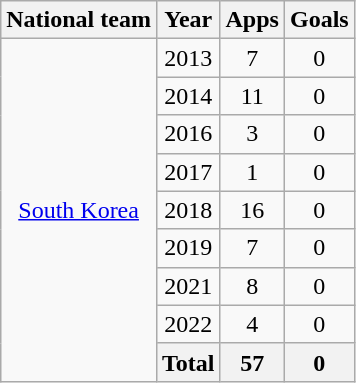<table class="wikitable" style="text-align: center">
<tr>
<th>National team</th>
<th>Year</th>
<th>Apps</th>
<th>Goals</th>
</tr>
<tr>
<td rowspan=9><a href='#'>South Korea</a></td>
<td>2013</td>
<td>7</td>
<td>0</td>
</tr>
<tr>
<td>2014</td>
<td>11</td>
<td>0</td>
</tr>
<tr>
<td>2016</td>
<td>3</td>
<td>0</td>
</tr>
<tr>
<td>2017</td>
<td>1</td>
<td>0</td>
</tr>
<tr>
<td>2018</td>
<td>16</td>
<td>0</td>
</tr>
<tr>
<td>2019</td>
<td>7</td>
<td>0</td>
</tr>
<tr>
<td>2021</td>
<td>8</td>
<td>0</td>
</tr>
<tr>
<td>2022</td>
<td>4</td>
<td>0</td>
</tr>
<tr>
<th>Total</th>
<th>57</th>
<th>0</th>
</tr>
</table>
